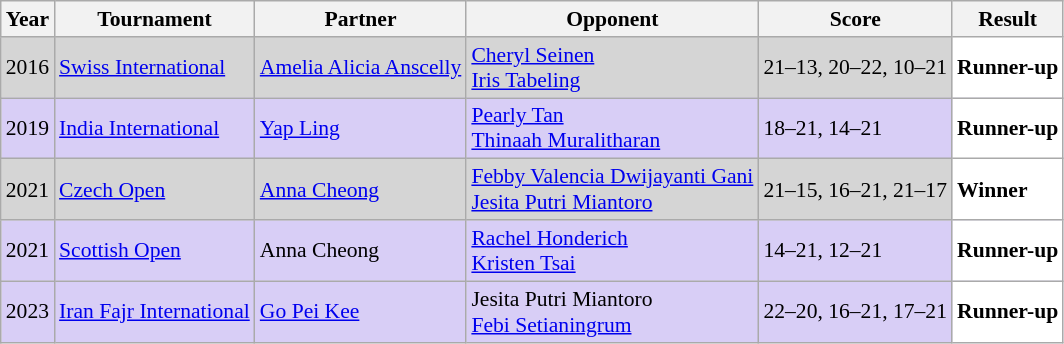<table class="sortable wikitable" style="font-size: 90%;">
<tr>
<th>Year</th>
<th>Tournament</th>
<th>Partner</th>
<th>Opponent</th>
<th>Score</th>
<th>Result</th>
</tr>
<tr style="background:#D5D5D5">
<td align="center">2016</td>
<td align="left"><a href='#'>Swiss International</a></td>
<td align="left"> <a href='#'>Amelia Alicia Anscelly</a></td>
<td align="left"> <a href='#'>Cheryl Seinen</a><br> <a href='#'>Iris Tabeling</a></td>
<td align="left">21–13, 20–22, 10–21</td>
<td style="text-align:left; background:white"> <strong>Runner-up</strong></td>
</tr>
<tr style="background:#D8CEF6">
<td align="center">2019</td>
<td align="left"><a href='#'>India International</a></td>
<td align="left"> <a href='#'>Yap Ling</a></td>
<td align="left"> <a href='#'>Pearly Tan</a><br> <a href='#'>Thinaah Muralitharan</a></td>
<td align="left">18–21, 14–21</td>
<td style="text-align:left; background:white"> <strong>Runner-up</strong></td>
</tr>
<tr style="background:#D5D5D5">
<td align="center">2021</td>
<td align="left"><a href='#'>Czech Open</a></td>
<td align="left"> <a href='#'>Anna Cheong</a></td>
<td align="left"> <a href='#'>Febby Valencia Dwijayanti Gani</a><br> <a href='#'>Jesita Putri Miantoro</a></td>
<td align="left">21–15, 16–21, 21–17</td>
<td style="text-align:left; background:white"> <strong>Winner</strong></td>
</tr>
<tr style="background:#D8CEF6">
<td align="center">2021</td>
<td align="left"><a href='#'>Scottish Open</a></td>
<td align="left"> Anna Cheong</td>
<td align="left"> <a href='#'>Rachel Honderich</a><br> <a href='#'>Kristen Tsai</a></td>
<td align="left">14–21, 12–21</td>
<td style="text-align:left; background:white"> <strong>Runner-up</strong></td>
</tr>
<tr style="background:#D8CEF6">
<td align="center">2023</td>
<td align="left"><a href='#'>Iran Fajr International</a></td>
<td align="left"> <a href='#'>Go Pei Kee</a></td>
<td align="left"> Jesita Putri Miantoro<br> <a href='#'>Febi Setianingrum</a></td>
<td align="left">22–20, 16–21, 17–21</td>
<td style="text-align:left; background:white"> <strong>Runner-up</strong></td>
</tr>
</table>
